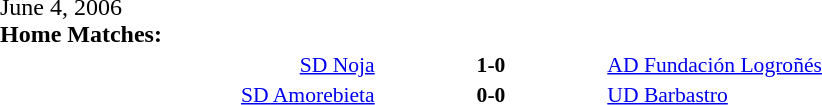<table width=100% cellspacing=1>
<tr>
<th width=20%></th>
<th width=12%></th>
<th width=20%></th>
<th></th>
</tr>
<tr>
<td>June 4, 2006<br><strong>Home Matches:</strong></td>
</tr>
<tr style=font-size:90%>
<td align=right><a href='#'>SD Noja</a></td>
<td align=center><strong>1-0</strong></td>
<td><a href='#'>AD Fundación Logroñés</a></td>
</tr>
<tr style=font-size:90%>
<td align=right><a href='#'>SD Amorebieta</a></td>
<td align=center><strong>0-0</strong></td>
<td><a href='#'>UD Barbastro</a></td>
</tr>
</table>
